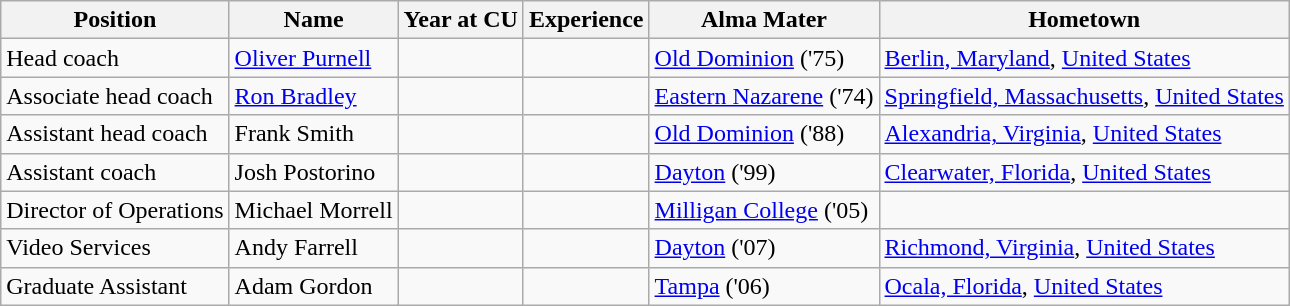<table class="wikitable" style="text-align:left">
<tr>
<th>Position</th>
<th>Name</th>
<th>Year at CU</th>
<th>Experience</th>
<th>Alma Mater</th>
<th>Hometown</th>
</tr>
<tr>
<td>Head coach</td>
<td><a href='#'>Oliver Purnell</a></td>
<td></td>
<td></td>
<td><a href='#'>Old Dominion</a> ('75)</td>
<td><a href='#'>Berlin, Maryland</a>, <a href='#'>United States</a></td>
</tr>
<tr>
<td>Associate head coach</td>
<td><a href='#'>Ron Bradley</a></td>
<td></td>
<td></td>
<td><a href='#'>Eastern Nazarene</a> ('74)</td>
<td><a href='#'>Springfield, Massachusetts</a>, <a href='#'>United States</a></td>
</tr>
<tr>
<td>Assistant head coach</td>
<td>Frank Smith</td>
<td></td>
<td></td>
<td><a href='#'>Old Dominion</a> ('88)</td>
<td><a href='#'>Alexandria, Virginia</a>, <a href='#'>United States</a></td>
</tr>
<tr>
<td>Assistant coach</td>
<td>Josh Postorino</td>
<td></td>
<td></td>
<td><a href='#'>Dayton</a> ('99)</td>
<td><a href='#'>Clearwater, Florida</a>, <a href='#'>United States</a></td>
</tr>
<tr>
<td>Director of Operations</td>
<td>Michael Morrell</td>
<td></td>
<td></td>
<td><a href='#'>Milligan College</a> ('05)</td>
<td></td>
</tr>
<tr>
<td>Video Services</td>
<td>Andy Farrell</td>
<td></td>
<td></td>
<td><a href='#'>Dayton</a> ('07)</td>
<td><a href='#'>Richmond, Virginia</a>, <a href='#'>United States</a></td>
</tr>
<tr>
<td>Graduate Assistant</td>
<td>Adam Gordon</td>
<td></td>
<td></td>
<td><a href='#'>Tampa</a> ('06)</td>
<td><a href='#'>Ocala, Florida</a>, <a href='#'>United States</a></td>
</tr>
</table>
